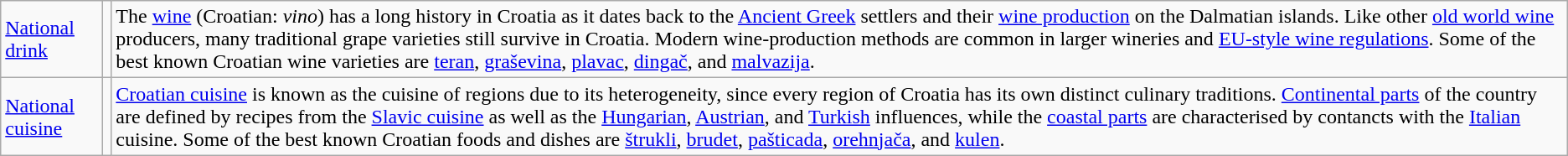<table class="wikitable" style="text-align:left;">
<tr>
<td><a href='#'>National drink</a></td>
<td></td>
<td>The <a href='#'>wine</a> (Croatian: <em>vino</em>) has a long history in Croatia as it dates back to the <a href='#'>Ancient Greek</a> settlers and their <a href='#'>wine production</a> on the Dalmatian islands. Like other <a href='#'>old world wine</a> producers, many traditional grape varieties still survive in Croatia. Modern wine-production methods are common in larger wineries and <a href='#'>EU-style wine regulations</a>. Some of the best known Croatian wine varieties are  <a href='#'>teran</a>, <a href='#'>graševina</a>, <a href='#'>plavac</a>, <a href='#'>dingač</a>, and <a href='#'>malvazija</a>.</td>
</tr>
<tr>
<td><a href='#'>National cuisine</a></td>
<td></td>
<td><a href='#'>Croatian cuisine</a> is known as the cuisine of regions due to its heterogeneity, since every region of Croatia has its own distinct culinary traditions. <a href='#'>Continental parts</a> of the country are defined by recipes from the <a href='#'>Slavic cuisine</a> as well as the <a href='#'>Hungarian</a>, <a href='#'>Austrian</a>, and <a href='#'>Turkish</a> influences, while the <a href='#'>coastal parts</a> are characterised by contancts with the <a href='#'>Italian</a> cuisine. Some of the best known Croatian foods and dishes are <a href='#'>štrukli</a>, <a href='#'>brudet</a>, <a href='#'>pašticada</a>, <a href='#'>orehnjača</a>, and <a href='#'>kulen</a>.</td>
</tr>
</table>
